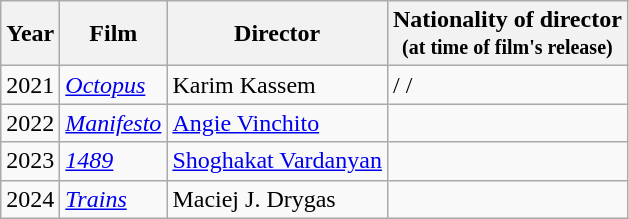<table class="wikitable">
<tr>
<th>Year</th>
<th>Film</th>
<th>Director</th>
<th>Nationality of director<br><small>(at time of film's release)</small></th>
</tr>
<tr>
<td>2021</td>
<td><em><a href='#'>Octopus</a></em></td>
<td>Karim Kassem</td>
<td> /  / </td>
</tr>
<tr>
<td>2022</td>
<td><em><a href='#'>Manifesto</a></em></td>
<td><a href='#'>Angie Vinchito</a></td>
<td></td>
</tr>
<tr>
<td>2023</td>
<td><em><a href='#'>1489</a></em></td>
<td><a href='#'>Shoghakat Vardanyan</a></td>
<td></td>
</tr>
<tr>
<td>2024</td>
<td><em><a href='#'>Trains</a></em></td>
<td>Maciej J. Drygas</td>
<td></td>
</tr>
</table>
